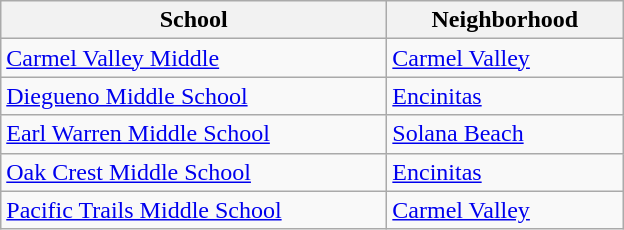<table class="wikitable">
<tr>
<th width="250">School</th>
<th width="150">Neighborhood</th>
</tr>
<tr>
<td><a href='#'>Carmel Valley Middle</a></td>
<td><a href='#'>Carmel Valley</a></td>
</tr>
<tr>
<td><a href='#'>Diegueno Middle School</a></td>
<td><a href='#'>Encinitas</a></td>
</tr>
<tr>
<td><a href='#'>Earl Warren Middle School</a></td>
<td><a href='#'>Solana Beach</a></td>
</tr>
<tr>
<td><a href='#'>Oak Crest Middle School</a></td>
<td><a href='#'>Encinitas</a></td>
</tr>
<tr>
<td><a href='#'>Pacific Trails Middle School</a></td>
<td><a href='#'>Carmel Valley</a></td>
</tr>
</table>
